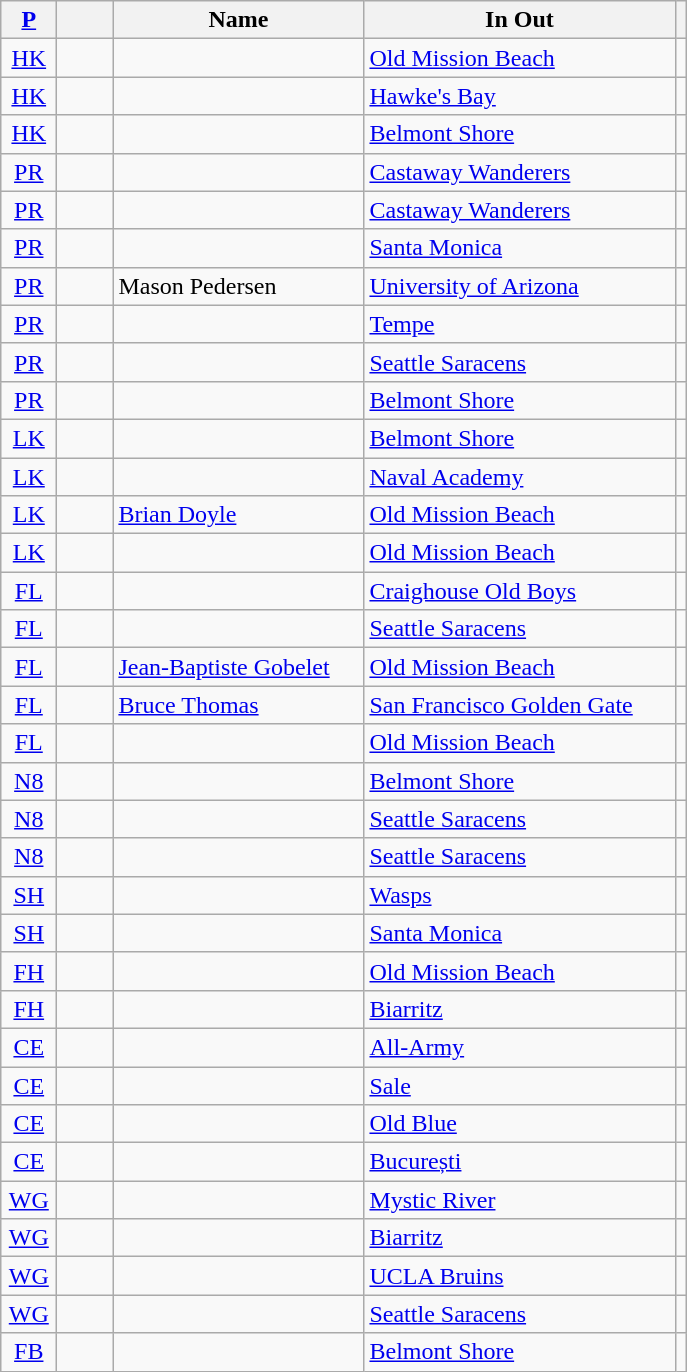<table class="wikitable sortable" style="font-size: 100%">
<tr>
<th style="width:30px"><a href='#'>P</a></th>
<th style="width:30px"></th>
<th style="width:160px">Name</th>
<th style="width:200px">In  Out </th>
<th></th>
</tr>
<tr>
<td align=center><a href='#'>HK</a></td>
<td align=center></td>
<td align=left></td>
<td align=left> <a href='#'>Old Mission Beach</a></td>
<td align=center></td>
</tr>
<tr>
<td align=center><a href='#'>HK</a></td>
<td align=center></td>
<td align=left></td>
<td align=left> <a href='#'>Hawke's Bay</a></td>
<td align=center></td>
</tr>
<tr>
<td align=center><a href='#'>HK</a></td>
<td align=center></td>
<td align=left></td>
<td align=left> <a href='#'>Belmont Shore</a></td>
<td align=center></td>
</tr>
<tr>
<td align=center><a href='#'>PR</a></td>
<td align=center></td>
<td align=left></td>
<td align=left> <a href='#'>Castaway Wanderers</a></td>
<td align=center></td>
</tr>
<tr>
<td align=center><a href='#'>PR</a></td>
<td align=center></td>
<td align=left></td>
<td align=left> <a href='#'>Castaway Wanderers</a></td>
<td align=center></td>
</tr>
<tr>
<td align=center><a href='#'>PR</a></td>
<td align=center></td>
<td align=left></td>
<td align=left> <a href='#'>Santa Monica</a></td>
<td align=center></td>
</tr>
<tr>
<td align=center><a href='#'>PR</a></td>
<td align=center></td>
<td align=left>Mason Pedersen</td>
<td align=left> <a href='#'>University of Arizona</a></td>
<td align=center></td>
</tr>
<tr>
<td align=center><a href='#'>PR</a></td>
<td align=center></td>
<td align=left></td>
<td align=left> <a href='#'>Tempe</a></td>
<td align=center></td>
</tr>
<tr>
<td align=center><a href='#'>PR</a></td>
<td align=center></td>
<td align=left></td>
<td align=left> <a href='#'>Seattle Saracens</a></td>
<td align=center></td>
</tr>
<tr>
<td align=center><a href='#'>PR</a></td>
<td align=center></td>
<td align=left></td>
<td align=left> <a href='#'>Belmont Shore</a></td>
<td align=center></td>
</tr>
<tr>
<td align=center><a href='#'>LK</a></td>
<td align=center></td>
<td align=left></td>
<td align=left> <a href='#'>Belmont Shore</a></td>
<td align=center></td>
</tr>
<tr>
<td align=center><a href='#'>LK</a></td>
<td align=center></td>
<td align=left></td>
<td align=left> <a href='#'>Naval Academy</a></td>
<td align=center></td>
</tr>
<tr>
<td align=center><a href='#'>LK</a></td>
<td align=center></td>
<td align=left><a href='#'>Brian Doyle</a></td>
<td align=left> <a href='#'>Old Mission Beach</a></td>
<td align=center></td>
</tr>
<tr>
<td align=center><a href='#'>LK</a></td>
<td align=center></td>
<td align=left></td>
<td align=left> <a href='#'>Old Mission Beach</a></td>
<td align=center></td>
</tr>
<tr>
<td align=center><a href='#'>FL</a></td>
<td align=center></td>
<td align=left></td>
<td align=left> <a href='#'>Craighouse Old Boys</a></td>
<td align=center></td>
</tr>
<tr>
<td align=center><a href='#'>FL</a></td>
<td align=center></td>
<td align=left></td>
<td align=left> <a href='#'>Seattle Saracens</a></td>
<td align=center></td>
</tr>
<tr>
<td align=center><a href='#'>FL</a></td>
<td align=center></td>
<td align=left><a href='#'>Jean-Baptiste Gobelet</a></td>
<td align=left> <a href='#'>Old Mission Beach</a></td>
<td align=center></td>
</tr>
<tr>
<td align=center><a href='#'>FL</a></td>
<td align=center></td>
<td align=left><a href='#'>Bruce Thomas</a></td>
<td align=left> <a href='#'>San Francisco Golden Gate</a></td>
<td align=center></td>
</tr>
<tr>
<td align=center><a href='#'>FL</a></td>
<td align=center></td>
<td align=left></td>
<td align=left> <a href='#'>Old Mission Beach</a></td>
<td align=center></td>
</tr>
<tr>
<td align=center><a href='#'>N8</a></td>
<td align=center></td>
<td align=left></td>
<td align=left> <a href='#'>Belmont Shore</a></td>
<td align=center></td>
</tr>
<tr>
<td align=center><a href='#'>N8</a></td>
<td align=center></td>
<td align=left></td>
<td align=left> <a href='#'>Seattle Saracens</a></td>
<td align=center></td>
</tr>
<tr>
<td align=center><a href='#'>N8</a></td>
<td align=center></td>
<td align=left></td>
<td align=left> <a href='#'>Seattle Saracens</a></td>
<td align=center></td>
</tr>
<tr>
<td align=center><a href='#'>SH</a></td>
<td align=center></td>
<td align=left></td>
<td align=left> <a href='#'>Wasps</a></td>
<td align=center></td>
</tr>
<tr>
<td align=center><a href='#'>SH</a></td>
<td align=center></td>
<td align=left></td>
<td align=left> <a href='#'>Santa Monica</a></td>
<td align=center></td>
</tr>
<tr>
<td align=center><a href='#'>FH</a></td>
<td align=center></td>
<td align=left></td>
<td align=left> <a href='#'>Old Mission Beach</a></td>
<td align=center></td>
</tr>
<tr>
<td align=center><a href='#'>FH</a></td>
<td align=center></td>
<td align=left></td>
<td align=left> <a href='#'>Biarritz</a></td>
<td align=center></td>
</tr>
<tr>
<td align=center><a href='#'>CE</a></td>
<td align=center></td>
<td align=left></td>
<td align=left> <a href='#'>All-Army</a></td>
<td align=center></td>
</tr>
<tr>
<td align=center><a href='#'>CE</a></td>
<td align=center></td>
<td align=left></td>
<td align=left> <a href='#'>Sale</a></td>
<td align=center></td>
</tr>
<tr>
<td align=center><a href='#'>CE</a></td>
<td align=center></td>
<td align=left></td>
<td align=left> <a href='#'>Old Blue</a></td>
<td align=center></td>
</tr>
<tr>
<td align=center><a href='#'>CE</a></td>
<td align=center></td>
<td align=left></td>
<td align=left> <a href='#'>București</a></td>
<td align=center></td>
</tr>
<tr>
<td align=center><a href='#'>WG</a></td>
<td align=center></td>
<td align=left></td>
<td align=left> <a href='#'>Mystic River</a></td>
<td align=center></td>
</tr>
<tr>
<td align=center><a href='#'>WG</a></td>
<td align=center></td>
<td align=left></td>
<td align=left> <a href='#'>Biarritz</a></td>
<td align=center></td>
</tr>
<tr>
<td align=center><a href='#'>WG</a></td>
<td align=center></td>
<td align=left></td>
<td align=left> <a href='#'>UCLA Bruins</a></td>
<td align=center></td>
</tr>
<tr>
<td align=center><a href='#'>WG</a></td>
<td align=center></td>
<td align=left></td>
<td align=left> <a href='#'>Seattle Saracens</a></td>
<td align=center></td>
</tr>
<tr>
<td align=center><a href='#'>FB</a></td>
<td align=center></td>
<td align=left></td>
<td align=left> <a href='#'>Belmont Shore</a></td>
<td align=center></td>
</tr>
</table>
